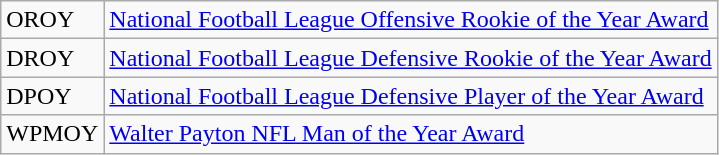<table class="wikitable">
<tr>
<td>OROY</td>
<td><a href='#'>National Football League Offensive Rookie of the Year Award</a></td>
</tr>
<tr>
<td>DROY</td>
<td><a href='#'>National Football League Defensive Rookie of the Year Award</a></td>
</tr>
<tr>
<td>DPOY</td>
<td><a href='#'>National Football League Defensive Player of the Year Award</a></td>
</tr>
<tr>
<td>WPMOY</td>
<td><a href='#'>Walter Payton NFL Man of the Year Award</a></td>
</tr>
</table>
